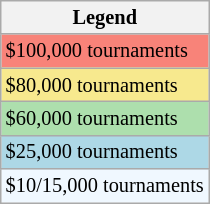<table class=wikitable style="font-size:85%">
<tr>
<th>Legend</th>
</tr>
<tr style="background:#f88379;">
<td>$100,000 tournaments</td>
</tr>
<tr style="background:#f7e98e;">
<td>$80,000 tournaments</td>
</tr>
<tr style="background:#addfad;">
<td>$60,000 tournaments</td>
</tr>
<tr style="background:lightblue;">
<td>$25,000 tournaments</td>
</tr>
<tr style="background:#f0f8ff;">
<td>$10/15,000 tournaments</td>
</tr>
</table>
